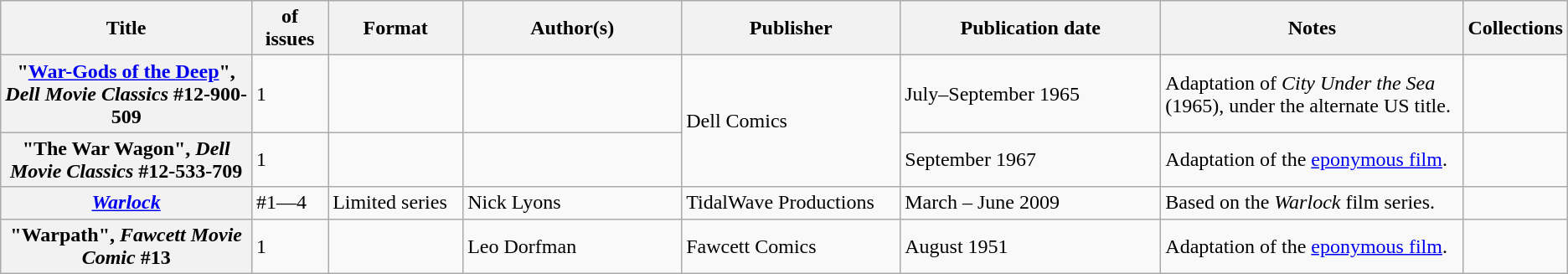<table class="wikitable">
<tr>
<th>Title</th>
<th style="width:40pt"> of issues</th>
<th style="width:75pt">Format</th>
<th style="width:125pt">Author(s)</th>
<th style="width:125pt">Publisher</th>
<th style="width:150pt">Publication date</th>
<th style="width:175pt">Notes</th>
<th>Collections</th>
</tr>
<tr>
<th>"<a href='#'>War-Gods of the Deep</a>", <em>Dell Movie Classics</em> #12-900-509</th>
<td>1</td>
<td></td>
<td></td>
<td rowspan="2">Dell Comics</td>
<td>July–September 1965</td>
<td>Adaptation of <em>City Under the Sea</em> (1965), under the alternate US title.</td>
<td></td>
</tr>
<tr>
<th>"The War Wagon", <em>Dell Movie Classics</em> #12-533-709</th>
<td>1</td>
<td></td>
<td></td>
<td>September 1967</td>
<td>Adaptation of the <a href='#'>eponymous film</a>.</td>
<td></td>
</tr>
<tr>
<th><em><a href='#'>Warlock</a></em></th>
<td>#1—4</td>
<td>Limited series</td>
<td>Nick Lyons</td>
<td>TidalWave Productions</td>
<td>March – June 2009</td>
<td>Based on the <em>Warlock</em> film series.</td>
<td></td>
</tr>
<tr>
<th>"Warpath", <em>Fawcett Movie Comic</em> #13</th>
<td>1</td>
<td></td>
<td>Leo Dorfman</td>
<td>Fawcett Comics</td>
<td>August 1951</td>
<td>Adaptation of the <a href='#'>eponymous film</a>.</td>
<td></td>
</tr>
</table>
